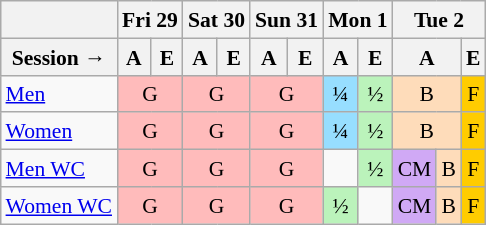<table class="wikitable" style="margin:0.5em auto; font-size:90%; line-height:1.25em; text-align:center;">
<tr>
<th></th>
<th colspan=2>Fri 29</th>
<th colspan=2>Sat 30</th>
<th colspan=2>Sun 31</th>
<th colspan=2>Mon 1</th>
<th colspan=3>Tue 2</th>
</tr>
<tr>
<th>Session →</th>
<th>A</th>
<th>E</th>
<th>A</th>
<th>E</th>
<th>A</th>
<th>E</th>
<th>A</th>
<th>E</th>
<th colspan=2>A</th>
<th>E</th>
</tr>
<tr>
<td style="text-align:left;"><a href='#'>Men</a></td>
<td colspan="2" style="background-color:#FFBBBB;">G</td>
<td colspan="2" style="background-color:#FFBBBB;">G</td>
<td colspan="2" style="background-color:#FFBBBB;">G</td>
<td style="background-color:#97DEFF;">¼</td>
<td style="background-color:#BBF3BB;">½</td>
<td colspan="2" style="background-color:#FEDCBA;">B</td>
<td style="background-color:#FFCC00;">F</td>
</tr>
<tr>
<td style="text-align:left;"><a href='#'>Women</a></td>
<td colspan="2" style="background-color:#FFBBBB;">G</td>
<td colspan="2" style="background-color:#FFBBBB;">G</td>
<td colspan="2" style="background-color:#FFBBBB;">G</td>
<td style="background-color:#97DEFF;">¼</td>
<td style="background-color:#BBF3BB;">½</td>
<td colspan="2" style="background-color:#FEDCBA;">B</td>
<td style="background-color:#FFCC00;">F</td>
</tr>
<tr>
<td style="text-align:left;"><a href='#'>Men WC</a></td>
<td colspan="2" style="background-color:#FFBBBB;">G</td>
<td colspan="2" style="background-color:#FFBBBB;">G</td>
<td colspan="2" style="background-color:#FFBBBB;">G</td>
<td></td>
<td style="background-color:#BBF3BB;">½</td>
<td style="background-color:#D0A9F5;">CM</td>
<td style="background-color:#FEDCBA;">B</td>
<td style="background-color:#FFCC00;">F</td>
</tr>
<tr>
<td style="text-align:left;"><a href='#'>Women WC</a></td>
<td colspan="2" style="background-color:#FFBBBB;">G</td>
<td colspan="2" style="background-color:#FFBBBB;">G</td>
<td colspan="2" style="background-color:#FFBBBB;">G</td>
<td style="background-color:#BBF3BB;">½</td>
<td></td>
<td style="background-color:#D0A9F5;">CM</td>
<td style="background-color:#FEDCBA;">B</td>
<td style="background-color:#FFCC00;">F</td>
</tr>
</table>
